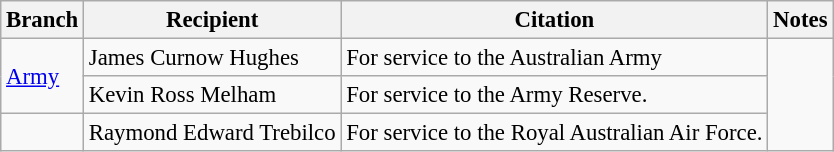<table class="wikitable" style="font-size:95%;">
<tr>
<th>Branch</th>
<th>Recipient</th>
<th>Citation</th>
<th>Notes</th>
</tr>
<tr>
<td rowspan=2><a href='#'>Army</a></td>
<td> James Curnow Hughes  </td>
<td>For service to the Australian Army</td>
<td rowspan=3></td>
</tr>
<tr>
<td> Kevin Ross Melham </td>
<td>For service to the Army Reserve.</td>
</tr>
<tr>
<td></td>
<td> Raymond Edward Trebilco </td>
<td>For service to the Royal Australian Air Force.</td>
</tr>
</table>
